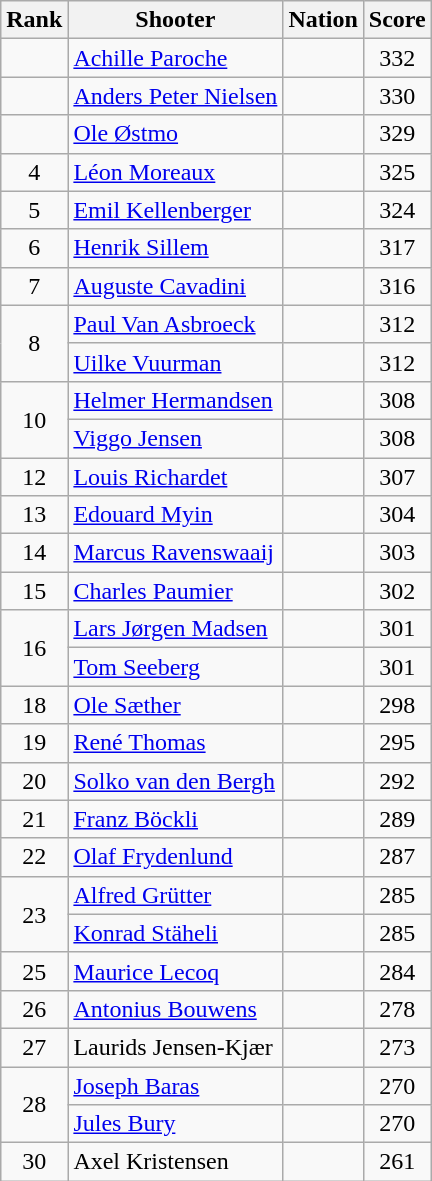<table class="wikitable sortable" style="text-align:center">
<tr>
<th>Rank</th>
<th>Shooter</th>
<th>Nation</th>
<th>Score</th>
</tr>
<tr>
<td></td>
<td align=left><a href='#'>Achille Paroche</a></td>
<td align=left></td>
<td>332</td>
</tr>
<tr>
<td></td>
<td align=left><a href='#'>Anders Peter Nielsen</a></td>
<td align=left></td>
<td>330</td>
</tr>
<tr>
<td></td>
<td align=left><a href='#'>Ole Østmo</a></td>
<td align=left></td>
<td>329</td>
</tr>
<tr>
<td>4</td>
<td align=left><a href='#'>Léon Moreaux</a></td>
<td align=left></td>
<td>325</td>
</tr>
<tr>
<td>5</td>
<td align=left><a href='#'>Emil Kellenberger</a></td>
<td align=left></td>
<td>324</td>
</tr>
<tr>
<td>6</td>
<td align=left><a href='#'>Henrik Sillem</a></td>
<td align=left></td>
<td>317</td>
</tr>
<tr>
<td>7</td>
<td align=left><a href='#'>Auguste Cavadini</a></td>
<td align=left></td>
<td>316</td>
</tr>
<tr>
<td rowspan=2>8</td>
<td align=left><a href='#'>Paul Van Asbroeck</a></td>
<td align=left></td>
<td>312</td>
</tr>
<tr>
<td align=left><a href='#'>Uilke Vuurman</a></td>
<td align=left></td>
<td>312</td>
</tr>
<tr>
<td rowspan=2>10</td>
<td align=left><a href='#'>Helmer Hermandsen</a></td>
<td align=left></td>
<td>308</td>
</tr>
<tr>
<td align=left><a href='#'>Viggo Jensen</a></td>
<td align=left></td>
<td>308</td>
</tr>
<tr>
<td>12</td>
<td align=left><a href='#'>Louis Richardet</a></td>
<td align=left></td>
<td>307</td>
</tr>
<tr>
<td>13</td>
<td align=left><a href='#'>Edouard Myin</a></td>
<td align=left></td>
<td>304</td>
</tr>
<tr>
<td>14</td>
<td align=left><a href='#'>Marcus Ravenswaaij</a></td>
<td align=left></td>
<td>303</td>
</tr>
<tr>
<td>15</td>
<td align=left><a href='#'>Charles Paumier</a></td>
<td align=left></td>
<td>302</td>
</tr>
<tr>
<td rowspan=2>16</td>
<td align=left><a href='#'>Lars Jørgen Madsen</a></td>
<td align=left></td>
<td>301</td>
</tr>
<tr>
<td align=left><a href='#'>Tom Seeberg</a></td>
<td align=left></td>
<td>301</td>
</tr>
<tr>
<td>18</td>
<td align=left><a href='#'>Ole Sæther</a></td>
<td align=left></td>
<td>298</td>
</tr>
<tr>
<td>19</td>
<td align=left><a href='#'>René Thomas</a></td>
<td align=left></td>
<td>295</td>
</tr>
<tr>
<td>20</td>
<td align=left><a href='#'>Solko van den Bergh</a></td>
<td align=left></td>
<td>292</td>
</tr>
<tr>
<td>21</td>
<td align=left><a href='#'>Franz Böckli</a></td>
<td align=left></td>
<td>289</td>
</tr>
<tr>
<td>22</td>
<td align=left><a href='#'>Olaf Frydenlund</a></td>
<td align=left></td>
<td>287</td>
</tr>
<tr>
<td rowspan=2>23</td>
<td align=left><a href='#'>Alfred Grütter</a></td>
<td align=left></td>
<td>285</td>
</tr>
<tr>
<td align=left><a href='#'>Konrad Stäheli</a></td>
<td align=left></td>
<td>285</td>
</tr>
<tr>
<td>25</td>
<td align=left><a href='#'>Maurice Lecoq</a></td>
<td align=left></td>
<td>284</td>
</tr>
<tr>
<td>26</td>
<td align=left><a href='#'>Antonius Bouwens</a></td>
<td align=left></td>
<td>278</td>
</tr>
<tr>
<td>27</td>
<td align=left>Laurids Jensen-Kjær</td>
<td align=left></td>
<td>273</td>
</tr>
<tr>
<td rowspan=2>28</td>
<td align=left><a href='#'>Joseph Baras</a></td>
<td align=left></td>
<td>270</td>
</tr>
<tr>
<td align=left><a href='#'>Jules Bury</a></td>
<td align=left></td>
<td>270</td>
</tr>
<tr>
<td>30</td>
<td align=left>Axel Kristensen</td>
<td align=left></td>
<td>261</td>
</tr>
</table>
